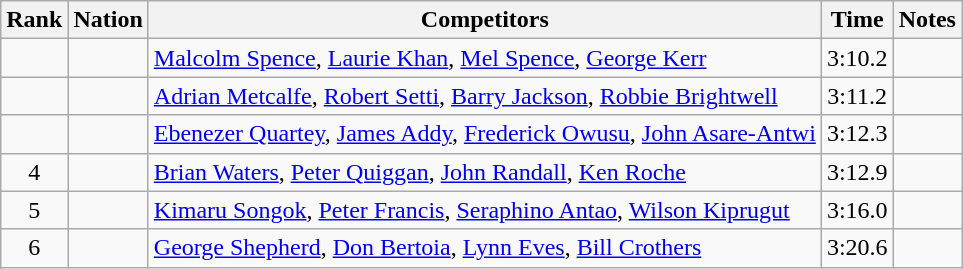<table class="wikitable sortable" style="text-align:center">
<tr>
<th>Rank</th>
<th>Nation</th>
<th>Competitors</th>
<th>Time</th>
<th>Notes</th>
</tr>
<tr>
<td></td>
<td align=left></td>
<td align=left><a href='#'>Malcolm Spence</a>, <a href='#'>Laurie Khan</a>, <a href='#'>Mel Spence</a>, <a href='#'>George Kerr</a></td>
<td>3:10.2</td>
<td></td>
</tr>
<tr>
<td></td>
<td align=left></td>
<td align=left><a href='#'>Adrian Metcalfe</a>, <a href='#'>Robert Setti</a>, <a href='#'>Barry Jackson</a>, <a href='#'>Robbie Brightwell</a></td>
<td>3:11.2</td>
<td></td>
</tr>
<tr>
<td></td>
<td align=left></td>
<td align=left><a href='#'>Ebenezer Quartey</a>, <a href='#'>James Addy</a>, <a href='#'>Frederick Owusu</a>, <a href='#'>John Asare-Antwi</a></td>
<td>3:12.3</td>
<td></td>
</tr>
<tr>
<td>4</td>
<td align=left></td>
<td align=left><a href='#'>Brian Waters</a>, <a href='#'>Peter Quiggan</a>, <a href='#'>John Randall</a>, <a href='#'>Ken Roche</a></td>
<td>3:12.9</td>
<td></td>
</tr>
<tr>
<td>5</td>
<td align=left></td>
<td align=left><a href='#'>Kimaru Songok</a>, <a href='#'>Peter Francis</a>, <a href='#'>Seraphino Antao</a>, <a href='#'>Wilson Kiprugut</a></td>
<td>3:16.0</td>
<td></td>
</tr>
<tr>
<td>6</td>
<td align=left></td>
<td align=left><a href='#'>George Shepherd</a>, <a href='#'>Don Bertoia</a>, <a href='#'>Lynn Eves</a>, <a href='#'>Bill Crothers</a></td>
<td>3:20.6</td>
<td></td>
</tr>
</table>
